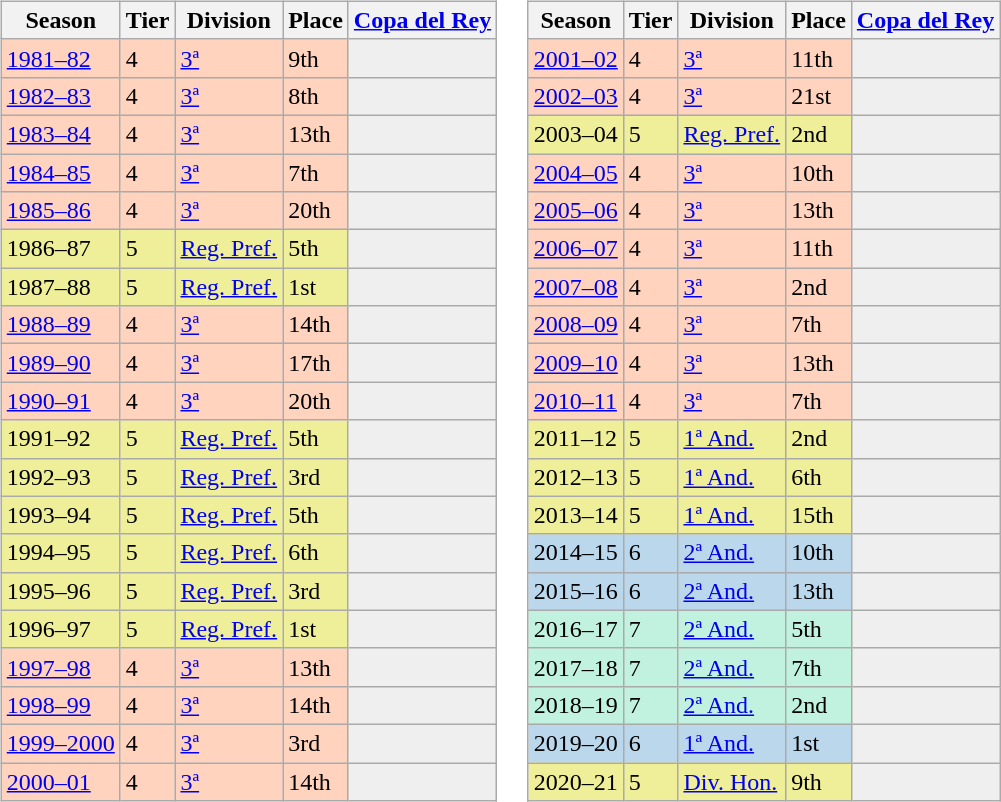<table>
<tr>
<td valign="top" width=0%><br><table class="wikitable">
<tr style="background:#f0f6fa;">
<th>Season</th>
<th>Tier</th>
<th>Division</th>
<th>Place</th>
<th><a href='#'>Copa del Rey</a></th>
</tr>
<tr>
<td style="background:#FFD3BD;"><a href='#'>1981–82</a></td>
<td style="background:#FFD3BD;">4</td>
<td style="background:#FFD3BD;"><a href='#'>3ª</a></td>
<td style="background:#FFD3BD;">9th</td>
<th style="background:#efefef;"></th>
</tr>
<tr>
<td style="background:#FFD3BD;"><a href='#'>1982–83</a></td>
<td style="background:#FFD3BD;">4</td>
<td style="background:#FFD3BD;"><a href='#'>3ª</a></td>
<td style="background:#FFD3BD;">8th</td>
<th style="background:#efefef;"></th>
</tr>
<tr>
<td style="background:#FFD3BD;"><a href='#'>1983–84</a></td>
<td style="background:#FFD3BD;">4</td>
<td style="background:#FFD3BD;"><a href='#'>3ª</a></td>
<td style="background:#FFD3BD;">13th</td>
<th style="background:#efefef;"></th>
</tr>
<tr>
<td style="background:#FFD3BD;"><a href='#'>1984–85</a></td>
<td style="background:#FFD3BD;">4</td>
<td style="background:#FFD3BD;"><a href='#'>3ª</a></td>
<td style="background:#FFD3BD;">7th</td>
<th style="background:#efefef;"></th>
</tr>
<tr>
<td style="background:#FFD3BD;"><a href='#'>1985–86</a></td>
<td style="background:#FFD3BD;">4</td>
<td style="background:#FFD3BD;"><a href='#'>3ª</a></td>
<td style="background:#FFD3BD;">20th</td>
<th style="background:#efefef;"></th>
</tr>
<tr>
<td style="background:#EFEF99;">1986–87</td>
<td style="background:#EFEF99;">5</td>
<td style="background:#EFEF99;"><a href='#'>Reg. Pref.</a></td>
<td style="background:#EFEF99;">5th</td>
<th style="background:#efefef;"></th>
</tr>
<tr>
<td style="background:#EFEF99;">1987–88</td>
<td style="background:#EFEF99;">5</td>
<td style="background:#EFEF99;"><a href='#'>Reg. Pref.</a></td>
<td style="background:#EFEF99;">1st</td>
<th style="background:#efefef;"></th>
</tr>
<tr>
<td style="background:#FFD3BD;"><a href='#'>1988–89</a></td>
<td style="background:#FFD3BD;">4</td>
<td style="background:#FFD3BD;"><a href='#'>3ª</a></td>
<td style="background:#FFD3BD;">14th</td>
<th style="background:#efefef;"></th>
</tr>
<tr>
<td style="background:#FFD3BD;"><a href='#'>1989–90</a></td>
<td style="background:#FFD3BD;">4</td>
<td style="background:#FFD3BD;"><a href='#'>3ª</a></td>
<td style="background:#FFD3BD;">17th</td>
<th style="background:#efefef;"></th>
</tr>
<tr>
<td style="background:#FFD3BD;"><a href='#'>1990–91</a></td>
<td style="background:#FFD3BD;">4</td>
<td style="background:#FFD3BD;"><a href='#'>3ª</a></td>
<td style="background:#FFD3BD;">20th</td>
<th style="background:#efefef;"></th>
</tr>
<tr>
<td style="background:#EFEF99;">1991–92</td>
<td style="background:#EFEF99;">5</td>
<td style="background:#EFEF99;"><a href='#'>Reg. Pref.</a></td>
<td style="background:#EFEF99;">5th</td>
<th style="background:#efefef;"></th>
</tr>
<tr>
<td style="background:#EFEF99;">1992–93</td>
<td style="background:#EFEF99;">5</td>
<td style="background:#EFEF99;"><a href='#'>Reg. Pref.</a></td>
<td style="background:#EFEF99;">3rd</td>
<th style="background:#efefef;"></th>
</tr>
<tr>
<td style="background:#EFEF99;">1993–94</td>
<td style="background:#EFEF99;">5</td>
<td style="background:#EFEF99;"><a href='#'>Reg. Pref.</a></td>
<td style="background:#EFEF99;">5th</td>
<th style="background:#efefef;"></th>
</tr>
<tr>
<td style="background:#EFEF99;">1994–95</td>
<td style="background:#EFEF99;">5</td>
<td style="background:#EFEF99;"><a href='#'>Reg. Pref.</a></td>
<td style="background:#EFEF99;">6th</td>
<th style="background:#efefef;"></th>
</tr>
<tr>
<td style="background:#EFEF99;">1995–96</td>
<td style="background:#EFEF99;">5</td>
<td style="background:#EFEF99;"><a href='#'>Reg. Pref.</a></td>
<td style="background:#EFEF99;">3rd</td>
<th style="background:#efefef;"></th>
</tr>
<tr>
<td style="background:#EFEF99;">1996–97</td>
<td style="background:#EFEF99;">5</td>
<td style="background:#EFEF99;"><a href='#'>Reg. Pref.</a></td>
<td style="background:#EFEF99;">1st</td>
<th style="background:#efefef;"></th>
</tr>
<tr>
<td style="background:#FFD3BD;"><a href='#'>1997–98</a></td>
<td style="background:#FFD3BD;">4</td>
<td style="background:#FFD3BD;"><a href='#'>3ª</a></td>
<td style="background:#FFD3BD;">13th</td>
<th style="background:#efefef;"></th>
</tr>
<tr>
<td style="background:#FFD3BD;"><a href='#'>1998–99</a></td>
<td style="background:#FFD3BD;">4</td>
<td style="background:#FFD3BD;"><a href='#'>3ª</a></td>
<td style="background:#FFD3BD;">14th</td>
<th style="background:#efefef;"></th>
</tr>
<tr>
<td style="background:#FFD3BD;"><a href='#'>1999–2000</a></td>
<td style="background:#FFD3BD;">4</td>
<td style="background:#FFD3BD;"><a href='#'>3ª</a></td>
<td style="background:#FFD3BD;">3rd</td>
<th style="background:#efefef;"></th>
</tr>
<tr>
<td style="background:#FFD3BD;"><a href='#'>2000–01</a></td>
<td style="background:#FFD3BD;">4</td>
<td style="background:#FFD3BD;"><a href='#'>3ª</a></td>
<td style="background:#FFD3BD;">14th</td>
<th style="background:#efefef;"></th>
</tr>
</table>
</td>
<td valign="top" width=0%><br><table class="wikitable">
<tr style="background:#f0f6fa;">
<th>Season</th>
<th>Tier</th>
<th>Division</th>
<th>Place</th>
<th><a href='#'>Copa del Rey</a></th>
</tr>
<tr>
<td style="background:#FFD3BD;"><a href='#'>2001–02</a></td>
<td style="background:#FFD3BD;">4</td>
<td style="background:#FFD3BD;"><a href='#'>3ª</a></td>
<td style="background:#FFD3BD;">11th</td>
<th style="background:#efefef;"></th>
</tr>
<tr>
<td style="background:#FFD3BD;"><a href='#'>2002–03</a></td>
<td style="background:#FFD3BD;">4</td>
<td style="background:#FFD3BD;"><a href='#'>3ª</a></td>
<td style="background:#FFD3BD;">21st</td>
<th style="background:#efefef;"></th>
</tr>
<tr>
<td style="background:#EFEF99;">2003–04</td>
<td style="background:#EFEF99;">5</td>
<td style="background:#EFEF99;"><a href='#'>Reg. Pref.</a></td>
<td style="background:#EFEF99;">2nd</td>
<th style="background:#efefef;"></th>
</tr>
<tr>
<td style="background:#FFD3BD;"><a href='#'>2004–05</a></td>
<td style="background:#FFD3BD;">4</td>
<td style="background:#FFD3BD;"><a href='#'>3ª</a></td>
<td style="background:#FFD3BD;">10th</td>
<th style="background:#efefef;"></th>
</tr>
<tr>
<td style="background:#FFD3BD;"><a href='#'>2005–06</a></td>
<td style="background:#FFD3BD;">4</td>
<td style="background:#FFD3BD;"><a href='#'>3ª</a></td>
<td style="background:#FFD3BD;">13th</td>
<th style="background:#efefef;"></th>
</tr>
<tr>
<td style="background:#FFD3BD;"><a href='#'>2006–07</a></td>
<td style="background:#FFD3BD;">4</td>
<td style="background:#FFD3BD;"><a href='#'>3ª</a></td>
<td style="background:#FFD3BD;">11th</td>
<th style="background:#efefef;"></th>
</tr>
<tr>
<td style="background:#FFD3BD;"><a href='#'>2007–08</a></td>
<td style="background:#FFD3BD;">4</td>
<td style="background:#FFD3BD;"><a href='#'>3ª</a></td>
<td style="background:#FFD3BD;">2nd</td>
<th style="background:#efefef;"></th>
</tr>
<tr>
<td style="background:#FFD3BD;"><a href='#'>2008–09</a></td>
<td style="background:#FFD3BD;">4</td>
<td style="background:#FFD3BD;"><a href='#'>3ª</a></td>
<td style="background:#FFD3BD;">7th</td>
<td style="background:#efefef;"></td>
</tr>
<tr>
<td style="background:#FFD3BD;"><a href='#'>2009–10</a></td>
<td style="background:#FFD3BD;">4</td>
<td style="background:#FFD3BD;"><a href='#'>3ª</a></td>
<td style="background:#FFD3BD;">13th</td>
<td style="background:#efefef;"></td>
</tr>
<tr>
<td style="background:#FFD3BD;"><a href='#'>2010–11</a></td>
<td style="background:#FFD3BD;">4</td>
<td style="background:#FFD3BD;"><a href='#'>3ª</a></td>
<td style="background:#FFD3BD;">7th</td>
<td style="background:#efefef;"></td>
</tr>
<tr>
<td style="background:#EFEF99;">2011–12</td>
<td style="background:#EFEF99;">5</td>
<td style="background:#EFEF99;"><a href='#'>1ª And.</a></td>
<td style="background:#EFEF99;">2nd</td>
<th style="background:#efefef;"></th>
</tr>
<tr>
<td style="background:#EFEF99;">2012–13</td>
<td style="background:#EFEF99;">5</td>
<td style="background:#EFEF99;"><a href='#'>1ª And.</a></td>
<td style="background:#EFEF99;">6th</td>
<th style="background:#efefef;"></th>
</tr>
<tr>
<td style="background:#EFEF99;">2013–14</td>
<td style="background:#EFEF99;">5</td>
<td style="background:#EFEF99;"><a href='#'>1ª And.</a></td>
<td style="background:#EFEF99;">15th</td>
<th style="background:#efefef;"></th>
</tr>
<tr>
<td style="background:#BBD7EC;">2014–15</td>
<td style="background:#BBD7EC;">6</td>
<td style="background:#BBD7EC;"><a href='#'>2ª And.</a></td>
<td style="background:#BBD7EC;">10th</td>
<td style="background:#efefef;"></td>
</tr>
<tr>
<td style="background:#BBD7EC;">2015–16</td>
<td style="background:#BBD7EC;">6</td>
<td style="background:#BBD7EC;"><a href='#'>2ª And.</a></td>
<td style="background:#BBD7EC;">13th</td>
<td style="background:#efefef;"></td>
</tr>
<tr>
<td style="background:#C0F2DF;">2016–17</td>
<td style="background:#C0F2DF;">7</td>
<td style="background:#C0F2DF;"><a href='#'>2ª And.</a></td>
<td style="background:#C0F2DF;">5th</td>
<td style="background:#efefef;"></td>
</tr>
<tr>
<td style="background:#C0F2DF;">2017–18</td>
<td style="background:#C0F2DF;">7</td>
<td style="background:#C0F2DF;"><a href='#'>2ª And.</a></td>
<td style="background:#C0F2DF;">7th</td>
<td style="background:#efefef;"></td>
</tr>
<tr>
<td style="background:#C0F2DF;">2018–19</td>
<td style="background:#C0F2DF;">7</td>
<td style="background:#C0F2DF;"><a href='#'>2ª And.</a></td>
<td style="background:#C0F2DF;">2nd</td>
<td style="background:#efefef;"></td>
</tr>
<tr>
<td style="background:#BBD7EC;">2019–20</td>
<td style="background:#BBD7EC;">6</td>
<td style="background:#BBD7EC;"><a href='#'>1ª And.</a></td>
<td style="background:#BBD7EC;">1st</td>
<td style="background:#efefef;"></td>
</tr>
<tr>
<td style="background:#EFEF99;">2020–21</td>
<td style="background:#EFEF99;">5</td>
<td style="background:#EFEF99;"><a href='#'>Div. Hon.</a></td>
<td style="background:#EFEF99;">9th</td>
<th style="background:#efefef;"></th>
</tr>
</table>
</td>
</tr>
</table>
